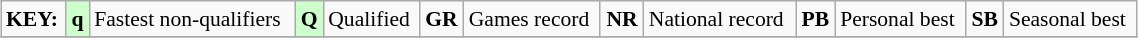<table class="wikitable" style="margin:0.5em auto; font-size:90%;position:relative;" width=60%>
<tr>
<td><strong>KEY:</strong></td>
<td bgcolor=ccffcc align=center><strong>q</strong></td>
<td>Fastest non-qualifiers</td>
<td bgcolor=ccffcc align=center><strong>Q</strong></td>
<td>Qualified</td>
<td align=center><strong>GR</strong></td>
<td>Games record</td>
<td align=center><strong>NR</strong></td>
<td>National record</td>
<td align=center><strong>PB</strong></td>
<td>Personal best</td>
<td align=center><strong>SB</strong></td>
<td>Seasonal best</td>
</tr>
<tr>
</tr>
</table>
